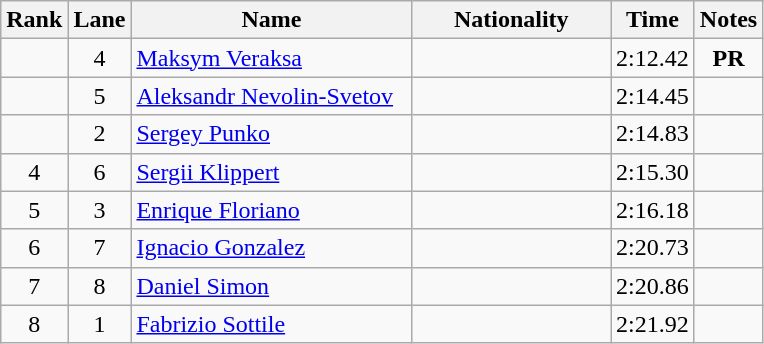<table class="wikitable sortable" style="text-align:center">
<tr>
<th>Rank</th>
<th>Lane</th>
<th style="width:180px">Name</th>
<th style="width:125px">Nationality</th>
<th>Time</th>
<th>Notes</th>
</tr>
<tr>
<td></td>
<td>4</td>
<td style="text-align:left;"><a href='#'>Maksym Veraksa</a></td>
<td style="text-align:left;"></td>
<td>2:12.42</td>
<td><strong>PR</strong></td>
</tr>
<tr>
<td></td>
<td>5</td>
<td style="text-align:left;"><a href='#'>Aleksandr Nevolin-Svetov</a></td>
<td style="text-align:left;"></td>
<td>2:14.45</td>
<td></td>
</tr>
<tr>
<td></td>
<td>2</td>
<td style="text-align:left;"><a href='#'>Sergey Punko</a></td>
<td style="text-align:left;"></td>
<td>2:14.83</td>
<td></td>
</tr>
<tr>
<td>4</td>
<td>6</td>
<td style="text-align:left;"><a href='#'>Sergii Klippert</a></td>
<td style="text-align:left;"></td>
<td>2:15.30</td>
<td></td>
</tr>
<tr>
<td>5</td>
<td>3</td>
<td style="text-align:left;"><a href='#'>Enrique Floriano</a></td>
<td style="text-align:left;"></td>
<td>2:16.18</td>
<td></td>
</tr>
<tr>
<td>6</td>
<td>7</td>
<td style="text-align:left;"><a href='#'>Ignacio Gonzalez</a></td>
<td style="text-align:left;"></td>
<td>2:20.73</td>
<td></td>
</tr>
<tr>
<td>7</td>
<td>8</td>
<td style="text-align:left;"><a href='#'>Daniel Simon</a></td>
<td style="text-align:left;"></td>
<td>2:20.86</td>
<td></td>
</tr>
<tr>
<td>8</td>
<td>1</td>
<td style="text-align:left;"><a href='#'>Fabrizio Sottile</a></td>
<td style="text-align:left;"></td>
<td>2:21.92</td>
<td></td>
</tr>
</table>
